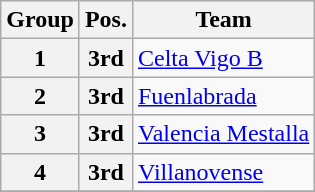<table class="wikitable">
<tr>
<th>Group</th>
<th>Pos.</th>
<th>Team</th>
</tr>
<tr>
<th>1</th>
<th>3rd</th>
<td><a href='#'>Celta Vigo B</a></td>
</tr>
<tr>
<th>2</th>
<th>3rd</th>
<td><a href='#'>Fuenlabrada</a></td>
</tr>
<tr>
<th>3</th>
<th>3rd</th>
<td><a href='#'>Valencia Mestalla</a></td>
</tr>
<tr>
<th>4</th>
<th>3rd</th>
<td><a href='#'>Villanovense</a></td>
</tr>
<tr>
</tr>
</table>
